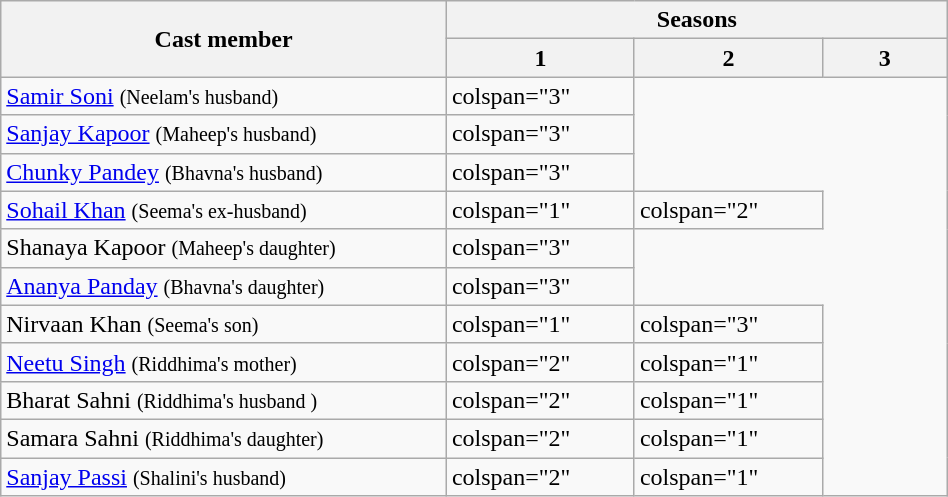<table class="wikitable plainrowheaders" width="50%">
<tr>
<th scope="col" rowspan="2" style="width:25%;">Cast member</th>
<th colspan="5" scope="col">Seasons</th>
</tr>
<tr>
<th scope="col" style="width:7%;">1</th>
<th scope="col" style="width:7%;">2</th>
<th scope="col" style="width:7%;">3</th>
</tr>
<tr>
<td scope="row"><a href='#'>Samir Soni</a> <small>(Neelam's husband)</small></td>
<td>colspan="3" </td>
</tr>
<tr>
<td scope="row"><a href='#'>Sanjay Kapoor</a> <small>(Maheep's husband)</small></td>
<td>colspan="3" </td>
</tr>
<tr>
<td scope="row"><a href='#'>Chunky Pandey</a> <small>(Bhavna's husband)</small></td>
<td>colspan="3" </td>
</tr>
<tr>
<td scope="row"><a href='#'>Sohail Khan</a> <small>(Seema's ex-husband)</small></td>
<td>colspan="1" </td>
<td>colspan="2" </td>
</tr>
<tr>
<td scope="row">Shanaya Kapoor <small>(Maheep's daughter)</small></td>
<td>colspan="3" </td>
</tr>
<tr>
<td scope="row"><a href='#'>Ananya Panday</a> <small>(Bhavna's daughter)</small></td>
<td>colspan="3" </td>
</tr>
<tr>
<td scope="row">Nirvaan Khan <small>(Seema's son)</small></td>
<td>colspan="1" </td>
<td>colspan="3" </td>
</tr>
<tr>
<td scope="row"><a href='#'>Neetu Singh</a> <small>(Riddhima's mother)</small></td>
<td>colspan="2" </td>
<td>colspan="1" </td>
</tr>
<tr>
<td scope="row">Bharat Sahni <small>(Riddhima's husband )</small></td>
<td>colspan="2" </td>
<td>colspan="1" </td>
</tr>
<tr>
<td scope="row">Samara Sahni <small>(Riddhima's daughter)</small></td>
<td>colspan="2" </td>
<td>colspan="1" </td>
</tr>
<tr>
<td scope="row"><a href='#'>Sanjay Passi</a> <small>(Shalini's husband)</small></td>
<td>colspan="2" </td>
<td>colspan="1" </td>
</tr>
</table>
